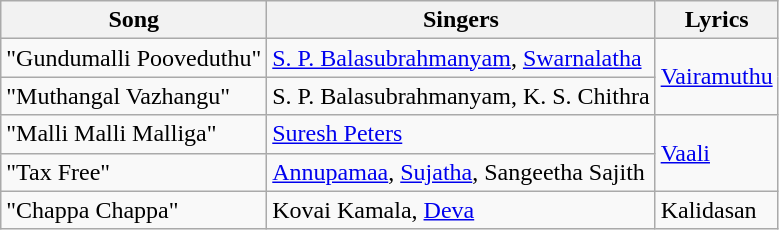<table class="wikitable">
<tr>
<th>Song</th>
<th>Singers</th>
<th>Lyrics</th>
</tr>
<tr>
<td>"Gundumalli Pooveduthu"</td>
<td><a href='#'>S. P. Balasubrahmanyam</a>, <a href='#'>Swarnalatha</a></td>
<td rowspan=2><a href='#'>Vairamuthu</a></td>
</tr>
<tr>
<td>"Muthangal Vazhangu"</td>
<td>S. P. Balasubrahmanyam, K. S. Chithra</td>
</tr>
<tr>
<td>"Malli Malli Malliga"</td>
<td><a href='#'>Suresh Peters</a></td>
<td rowspan=2><a href='#'>Vaali</a></td>
</tr>
<tr>
<td>"Tax Free"</td>
<td><a href='#'>Annupamaa</a>, <a href='#'>Sujatha</a>, Sangeetha Sajith</td>
</tr>
<tr>
<td>"Chappa Chappa"</td>
<td>Kovai Kamala, <a href='#'>Deva</a></td>
<td>Kalidasan</td>
</tr>
</table>
